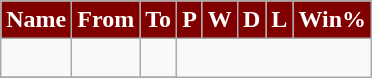<table class="wikitable sortable" style="text-align: center;">
<tr>
<th style="background:maroon; color:white;" scope="col">Name</th>
<th style="background:maroon; color:white;" scope="col">From</th>
<th style="background:maroon; color:white;" scope="col">To</th>
<th style="background:maroon; color:white;" scope="col">P</th>
<th style="background:maroon; color:white;" scope="col">W</th>
<th style="background:maroon; color:white;" scope="col">D</th>
<th style="background:maroon; color:white;" scope="col">L</th>
<th style="background:maroon; color:white;" scope="col">Win%</th>
</tr>
<tr>
<td align=left></td>
<td></td>
<td><br></td>
</tr>
<tr>
</tr>
</table>
